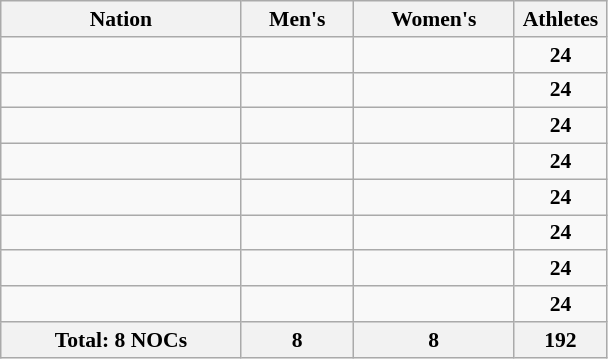<table class="wikitable sortable" width=405 style="text-align:center; font-size:90%">
<tr>
<th>Nation</th>
<th>Men's</th>
<th>Women's</th>
<th width=55>Athletes</th>
</tr>
<tr>
<td style="text-align:left;"></td>
<td></td>
<td></td>
<td><strong>24</strong></td>
</tr>
<tr>
<td style="text-align:left;"></td>
<td></td>
<td></td>
<td><strong>24</strong></td>
</tr>
<tr>
<td style="text-align:left;"></td>
<td></td>
<td></td>
<td><strong>24</strong></td>
</tr>
<tr>
<td style="text-align:left;"></td>
<td></td>
<td></td>
<td><strong>24</strong></td>
</tr>
<tr>
<td style="text-align:left;"></td>
<td></td>
<td></td>
<td><strong>24</strong></td>
</tr>
<tr>
<td style="text-align:left;"></td>
<td></td>
<td></td>
<td><strong>24</strong></td>
</tr>
<tr>
<td style="text-align:left;"></td>
<td></td>
<td></td>
<td><strong>24</strong></td>
</tr>
<tr>
<td style="text-align:left;"></td>
<td></td>
<td></td>
<td><strong>24</strong></td>
</tr>
<tr>
<th>Total: 8 NOCs</th>
<th>8</th>
<th>8</th>
<th>192</th>
</tr>
</table>
